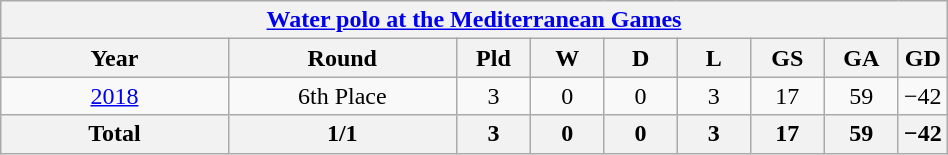<table class="wikitable" width=50% style="text-align: center;font-size:100%;">
<tr>
<th colspan=10><a href='#'>Water polo at the Mediterranean Games</a></th>
</tr>
<tr>
<th width=25%>Year</th>
<th width=25%>Round</th>
<th width=8%>Pld</th>
<th width=8%>W</th>
<th width=8%>D</th>
<th width=8%>L</th>
<th width=8%>GS</th>
<th width=8%>GA</th>
<th width=10%>GD</th>
</tr>
<tr>
<td><a href='#'>2018</a></td>
<td>6th Place</td>
<td>3</td>
<td>0</td>
<td>0</td>
<td>3</td>
<td>17</td>
<td>59</td>
<td>−42</td>
</tr>
<tr>
<th>Total</th>
<th>1/1</th>
<th>3</th>
<th>0</th>
<th>0</th>
<th>3</th>
<th>17</th>
<th>59</th>
<th>−42</th>
</tr>
</table>
